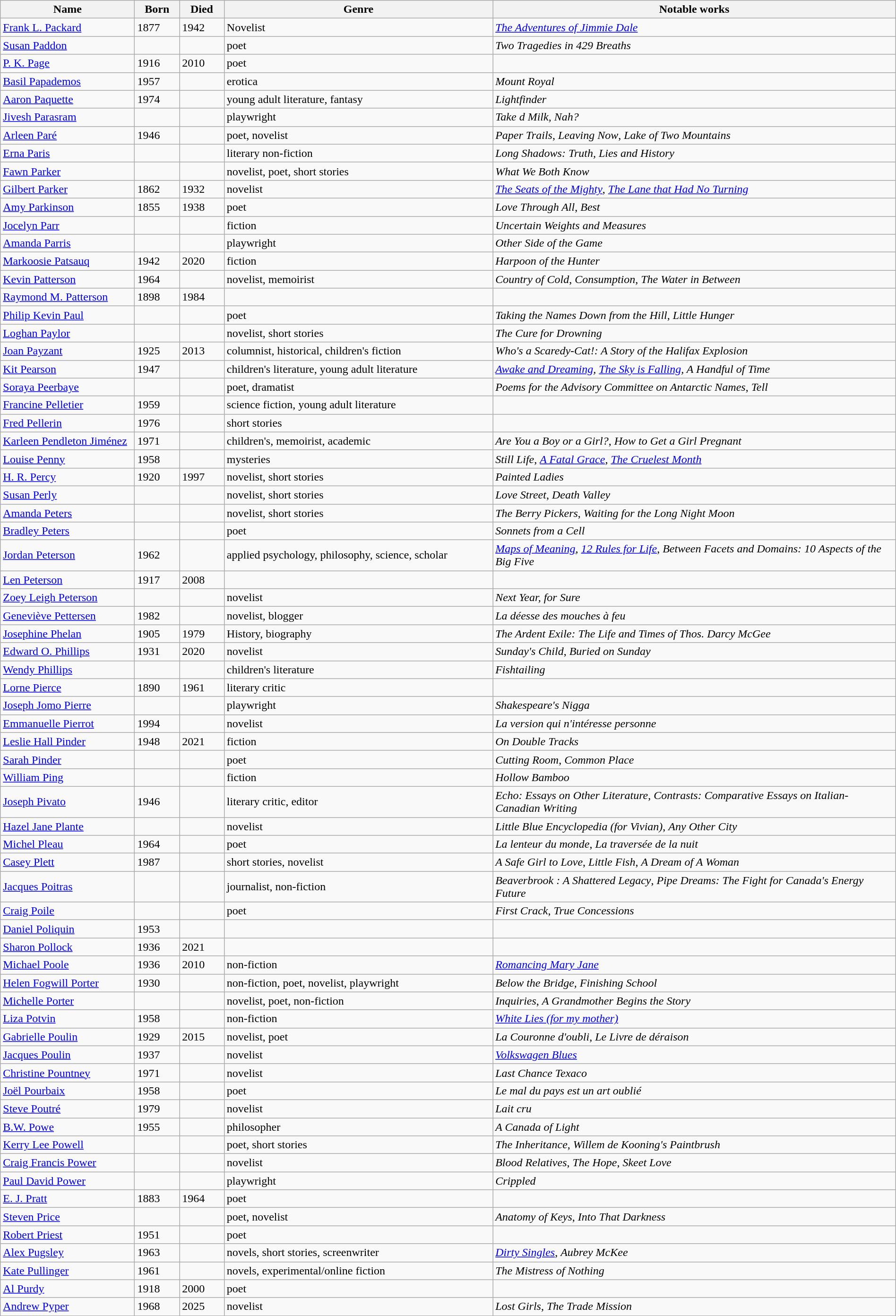<table class="wikitable sortable" style="text-align:left; line-height:18px; width:100%;">
<tr>
<th scope="col" style="width:15%;">Name</th>
<th scope="col" style="width:5%;">Born</th>
<th scope="col" style="width:5%;">Died</th>
<th scope="col" style="width:30%;">Genre</th>
<th scope="col" style="width:45%;">Notable works</th>
</tr>
<tr>
<td scope="row"><a href='#'>Frank L. Packard</a></td>
<td>1877</td>
<td>1942</td>
<td>Novelist</td>
<td><em><a href='#'>The Adventures of Jimmie Dale</a></em></td>
</tr>
<tr>
<td scope="row"><a href='#'>Susan Paddon</a></td>
<td></td>
<td></td>
<td>poet</td>
<td><em>Two Tragedies in 429 Breaths</em></td>
</tr>
<tr>
<td scope="row"><a href='#'>P. K. Page</a></td>
<td>1916</td>
<td>2010</td>
<td>poet</td>
<td></td>
</tr>
<tr>
<td scope="row"><a href='#'>Basil Papademos</a></td>
<td>1957</td>
<td></td>
<td>erotica</td>
<td><em>Mount Royal</em></td>
</tr>
<tr>
<td scope="row"><a href='#'>Aaron Paquette</a></td>
<td>1974</td>
<td></td>
<td>young adult literature, fantasy</td>
<td><em>Lightfinder</em></td>
</tr>
<tr>
<td scope="row"><a href='#'>Jivesh Parasram</a></td>
<td></td>
<td></td>
<td>playwright</td>
<td><em>Take d Milk, Nah?</em></td>
</tr>
<tr>
<td scope="row"><a href='#'>Arleen Paré</a></td>
<td>1946</td>
<td></td>
<td>poet, novelist</td>
<td><em>Paper Trails</em>, <em>Leaving Now</em>, <em>Lake of Two Mountains</em></td>
</tr>
<tr>
<td scope="row"><a href='#'>Erna Paris</a></td>
<td></td>
<td></td>
<td>literary non-fiction</td>
<td><em>Long Shadows: Truth, Lies and History</em></td>
</tr>
<tr>
<td scope="row"><a href='#'>Fawn Parker</a></td>
<td></td>
<td></td>
<td>novelist, poet, short stories</td>
<td><em>What We Both Know</em></td>
</tr>
<tr>
<td scope="row"><a href='#'>Gilbert Parker</a></td>
<td>1862</td>
<td>1932</td>
<td>novelist</td>
<td><em><a href='#'>The Seats of the Mighty</a></em>, <a href='#'><em>The Lane that Had No Turning</em></a></td>
</tr>
<tr>
<td scope="row"><a href='#'>Amy Parkinson</a></td>
<td>1855</td>
<td>1938</td>
<td>poet</td>
<td><em>Love Through All</em>, <em>Best</em></td>
</tr>
<tr>
<td scope="row"><a href='#'>Jocelyn Parr</a></td>
<td></td>
<td></td>
<td>fiction</td>
<td><em>Uncertain Weights and Measures</em></td>
</tr>
<tr>
<td scope="row"><a href='#'>Amanda Parris</a></td>
<td></td>
<td></td>
<td>playwright</td>
<td><em>Other Side of the Game</em></td>
</tr>
<tr>
<td scope="row"><a href='#'>Markoosie Patsauq</a></td>
<td>1942</td>
<td>2020</td>
<td>fiction</td>
<td><em>Harpoon of the Hunter</em></td>
</tr>
<tr>
<td scope="row"><a href='#'>Kevin Patterson</a></td>
<td>1964</td>
<td></td>
<td>novelist, memoirist</td>
<td><em>Country of Cold</em>, <em>Consumption</em>, <em>The Water in Between</em></td>
</tr>
<tr>
<td scope="row"><a href='#'>Raymond M. Patterson</a></td>
<td>1898</td>
<td>1984</td>
<td></td>
<td></td>
</tr>
<tr>
<td scope="row"><a href='#'>Philip Kevin Paul</a></td>
<td></td>
<td></td>
<td>poet</td>
<td><em>Taking the Names Down from the Hill</em>, <em>Little Hunger</em></td>
</tr>
<tr>
<td scope="row"><a href='#'>Loghan Paylor</a></td>
<td></td>
<td></td>
<td>novelist, short stories</td>
<td><em>The Cure for Drowning</em></td>
</tr>
<tr>
<td scope="row"><a href='#'>Joan Payzant</a></td>
<td>1925</td>
<td>2013</td>
<td>columnist, historical, children's fiction</td>
<td><em>Who's a Scaredy-Cat!: A Story of the Halifax Explosion </em></td>
</tr>
<tr>
<td><a href='#'>Kit Pearson</a></td>
<td>1947</td>
<td></td>
<td>children's literature, young adult literature</td>
<td><em><a href='#'>Awake and Dreaming</a>, <a href='#'>The Sky is Falling</a>, A Handful of Time</em></td>
</tr>
<tr>
<td scope="row"><a href='#'>Soraya Peerbaye</a></td>
<td></td>
<td></td>
<td>poet, dramatist</td>
<td><em>Poems for the Advisory Committee on Antarctic Names</em>, <em>Tell</em></td>
</tr>
<tr>
<td scope="row"><a href='#'>Francine Pelletier</a></td>
<td>1959</td>
<td></td>
<td>science fiction, young adult literature</td>
<td></td>
</tr>
<tr>
<td scope="row"><a href='#'>Fred Pellerin</a></td>
<td>1976</td>
<td></td>
<td>short stories</td>
<td></td>
</tr>
<tr>
<td scope="row"><a href='#'>Karleen Pendleton Jiménez</a></td>
<td>1971</td>
<td></td>
<td>children's, memoirist, academic</td>
<td><em>Are You a Boy or a Girl?</em>, <em>How to Get a Girl Pregnant</em></td>
</tr>
<tr>
<td scope="row"><a href='#'>Louise Penny</a></td>
<td>1958</td>
<td></td>
<td>mysteries</td>
<td><em>Still Life</em>, <em><a href='#'>A Fatal Grace</a></em>, <em><a href='#'>The Cruelest Month</a></em></td>
</tr>
<tr>
<td scope="row"><a href='#'>H. R. Percy</a></td>
<td>1920</td>
<td>1997</td>
<td>novelist, short stories</td>
<td><em>Painted Ladies</em></td>
</tr>
<tr>
<td scope="row"><a href='#'>Susan Perly</a></td>
<td></td>
<td></td>
<td>novelist, short stories</td>
<td><em>Love Street</em>, <em>Death Valley</em></td>
</tr>
<tr>
<td scope="row"><a href='#'>Amanda Peters</a></td>
<td></td>
<td></td>
<td>novelist, short stories</td>
<td><em>The Berry Pickers</em>, <em>Waiting for the Long Night Moon</em></td>
</tr>
<tr>
<td scope="row"><a href='#'>Bradley Peters</a></td>
<td></td>
<td></td>
<td>poet</td>
<td><em>Sonnets from a Cell</em></td>
</tr>
<tr>
<td scope="row"><a href='#'>Jordan Peterson</a></td>
<td>1962</td>
<td></td>
<td>applied psychology, philosophy, science, scholar</td>
<td><em><a href='#'>Maps of Meaning</a></em>,  <em><a href='#'>12 Rules for Life</a></em>, <em>Between Facets and Domains: 10 Aspects of the Big Five</em></td>
</tr>
<tr>
<td scope="row"><a href='#'>Len Peterson</a></td>
<td>1917</td>
<td>2008</td>
<td></td>
<td></td>
</tr>
<tr>
<td scope="row"><a href='#'>Zoey Leigh Peterson</a></td>
<td></td>
<td></td>
<td>novelist</td>
<td><em>Next Year, for Sure</em></td>
</tr>
<tr>
<td scope="row"><a href='#'>Geneviève Pettersen</a></td>
<td>1982</td>
<td></td>
<td>novelist, blogger</td>
<td><em>La déesse des mouches à feu</em></td>
</tr>
<tr>
<td scope="row"><a href='#'>Josephine Phelan</a></td>
<td>1905</td>
<td>1979</td>
<td>History, biography</td>
<td><em>The Ardent Exile: The Life and Times of Thos. Darcy McGee</em></td>
</tr>
<tr>
<td scope="row"><a href='#'>Edward O. Phillips</a></td>
<td>1931</td>
<td>2020</td>
<td>novelist</td>
<td><em>Sunday's Child</em>, <em>Buried on Sunday</em></td>
</tr>
<tr>
<td scope="row"><a href='#'>Wendy Phillips</a></td>
<td></td>
<td></td>
<td>children's literature</td>
<td><em>Fishtailing</em></td>
</tr>
<tr>
<td scope="row"><a href='#'>Lorne Pierce</a></td>
<td>1890</td>
<td>1961</td>
<td>literary critic</td>
<td></td>
</tr>
<tr>
<td scope="row"><a href='#'>Joseph Jomo Pierre</a></td>
<td></td>
<td></td>
<td>playwright</td>
<td><em>Shakespeare's Nigga</em></td>
</tr>
<tr>
<td scope="row"><a href='#'>Emmanuelle Pierrot</a></td>
<td>1994</td>
<td></td>
<td>novelist</td>
<td><em>La version qui n'intéresse personne</em></td>
</tr>
<tr>
<td scope="row"><a href='#'>Leslie Hall Pinder</a></td>
<td>1948</td>
<td>2021</td>
<td>fiction</td>
<td><em>On Double Tracks</em></td>
</tr>
<tr>
<td scope="row"><a href='#'>Sarah Pinder</a></td>
<td></td>
<td></td>
<td>poet</td>
<td><em>Cutting Room</em>, <em>Common Place</em></td>
</tr>
<tr>
<td scope="row"><a href='#'>William Ping</a></td>
<td></td>
<td></td>
<td>fiction</td>
<td><em>Hollow Bamboo</em></td>
</tr>
<tr>
<td scope="row"><a href='#'>Joseph Pivato</a></td>
<td>1946</td>
<td></td>
<td>literary critic, editor</td>
<td><em>Echo: Essays on Other Literature</em>, <em>Contrasts: Comparative Essays on Italian-Canadian Writing</em></td>
</tr>
<tr>
<td scope="row"><a href='#'>Hazel Jane Plante</a></td>
<td></td>
<td></td>
<td>novelist</td>
<td><em>Little Blue Encyclopedia (for Vivian)</em>, <em>Any Other City</em></td>
</tr>
<tr>
<td scope="row"><a href='#'>Michel Pleau</a></td>
<td>1964</td>
<td></td>
<td>poet</td>
<td><em>La lenteur du monde</em>, <em>La traversée de la nuit</em></td>
</tr>
<tr>
<td scope="row"><a href='#'>Casey Plett</a></td>
<td>1987</td>
<td></td>
<td>short stories, novelist</td>
<td><em>A Safe Girl to Love</em>, <em>Little Fish</em>, <em>A Dream of A Woman</em></td>
</tr>
<tr>
<td scope="row"><a href='#'>Jacques Poitras</a></td>
<td></td>
<td></td>
<td>journalist, non-fiction</td>
<td><em>Beaverbrook : A Shattered Legacy</em>, <em>Pipe Dreams: The Fight for Canada's Energy Future</em></td>
</tr>
<tr>
<td scope="row"><a href='#'>Craig Poile</a></td>
<td></td>
<td></td>
<td>poet</td>
<td><em>First Crack</em>, <em>True Concessions</em></td>
</tr>
<tr>
<td scope="row"><a href='#'>Daniel Poliquin</a></td>
<td>1953</td>
<td></td>
<td></td>
<td></td>
</tr>
<tr>
<td scope="row"><a href='#'>Sharon Pollock</a></td>
<td>1936</td>
<td>2021</td>
<td></td>
<td></td>
</tr>
<tr>
<td scope="row"><a href='#'>Michael Poole</a></td>
<td>1936</td>
<td>2010</td>
<td>non-fiction</td>
<td><em><a href='#'>Romancing Mary Jane</a></em></td>
</tr>
<tr>
<td><a href='#'>Helen Fogwill Porter</a></td>
<td>1930</td>
<td></td>
<td>non-fiction, poet, novelist, playwright</td>
<td><em>Below the Bridge, Finishing School</em></td>
</tr>
<tr>
<td><a href='#'>Michelle Porter</a></td>
<td></td>
<td></td>
<td>novelist, poet, non-fiction</td>
<td><em>Inquiries</em>, <em>A Grandmother Begins the Story</em></td>
</tr>
<tr>
<td scope="row"><a href='#'>Liza Potvin</a></td>
<td>1958</td>
<td></td>
<td>non-fiction</td>
<td><em><a href='#'>White Lies (for my mother)</a></em></td>
</tr>
<tr>
<td scope="row"><a href='#'>Gabrielle Poulin</a></td>
<td>1929</td>
<td>2015</td>
<td>novelist, poet</td>
<td><em>La Couronne d'oubli</em>, <em>Le Livre de déraison</em></td>
</tr>
<tr>
<td scope="row"><a href='#'>Jacques Poulin</a></td>
<td>1937</td>
<td></td>
<td>novelist</td>
<td><em><a href='#'>Volkswagen Blues</a></em></td>
</tr>
<tr>
<td scope="row"><a href='#'>Christine Pountney</a></td>
<td>1971</td>
<td></td>
<td>novelist</td>
<td><em>Last Chance Texaco</em></td>
</tr>
<tr>
<td scope="row"><a href='#'>Joël Pourbaix</a></td>
<td>1958</td>
<td></td>
<td>poet</td>
<td><em>Le mal du pays est un art oublié</em></td>
</tr>
<tr>
<td scope="row"><a href='#'>Steve Poutré</a></td>
<td>1979</td>
<td></td>
<td>novelist</td>
<td><em>Lait cru</em></td>
</tr>
<tr>
<td scope="row"><a href='#'>B.W. Powe</a></td>
<td>1955</td>
<td></td>
<td>philosopher</td>
<td><em>A Canada of Light</em></td>
</tr>
<tr>
<td scope="row"><a href='#'>Kerry Lee Powell</a></td>
<td></td>
<td></td>
<td>poet, short stories</td>
<td><em>The Inheritance</em>, <em>Willem de Kooning's Paintbrush</em></td>
</tr>
<tr>
<td scope="row"><a href='#'>Craig Francis Power</a></td>
<td></td>
<td></td>
<td>novelist</td>
<td><em>Blood Relatives</em>, <em>The Hope</em>, <em>Skeet Love</em></td>
</tr>
<tr>
<td scope="row"><a href='#'>Paul David Power</a></td>
<td></td>
<td></td>
<td>playwright</td>
<td><em>Crippled</em></td>
</tr>
<tr>
<td scope="row"><a href='#'>E. J. Pratt</a></td>
<td>1883</td>
<td>1964</td>
<td>poet</td>
<td></td>
</tr>
<tr>
<td scope="row"><a href='#'>Steven Price</a></td>
<td></td>
<td></td>
<td>poet, novelist</td>
<td><em>Anatomy of Keys</em>, <em>Into That Darkness</em></td>
</tr>
<tr>
<td scope="row"><a href='#'>Robert Priest</a></td>
<td>1951</td>
<td></td>
<td>poet</td>
<td></td>
</tr>
<tr>
<td scope="row"><a href='#'>Alex Pugsley</a></td>
<td>1963</td>
<td></td>
<td>novels, short stories, screenwriter</td>
<td><em><a href='#'>Dirty Singles</a></em>, <em>Aubrey McKee</em></td>
</tr>
<tr>
<td scope="row"><a href='#'>Kate Pullinger</a></td>
<td>1961</td>
<td></td>
<td>novels, experimental/online fiction</td>
<td><em>The Mistress of Nothing</em></td>
</tr>
<tr>
<td scope="row"><a href='#'>Al Purdy</a></td>
<td>1918</td>
<td>2000</td>
<td>poet</td>
<td></td>
</tr>
<tr>
<td scope="row"><a href='#'>Andrew Pyper</a></td>
<td>1968</td>
<td>2025</td>
<td>novelist</td>
<td><em>Lost Girls</em>, <em>The Trade Mission</em></td>
</tr>
</table>
